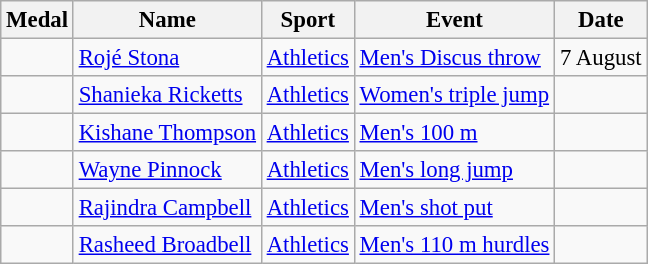<table class="wikitable sortable" style="font-size: 95%;">
<tr>
<th>Medal</th>
<th>Name</th>
<th>Sport</th>
<th>Event</th>
<th>Date</th>
</tr>
<tr>
<td></td>
<td><a href='#'>Rojé Stona</a></td>
<td><a href='#'>Athletics</a></td>
<td><a href='#'>Men's Discus throw</a></td>
<td>7 August</td>
</tr>
<tr>
<td></td>
<td><a href='#'>Shanieka Ricketts</a></td>
<td><a href='#'>Athletics</a></td>
<td><a href='#'>Women's triple jump</a></td>
<td></td>
</tr>
<tr>
<td></td>
<td><a href='#'>Kishane Thompson</a></td>
<td><a href='#'>Athletics</a></td>
<td><a href='#'>Men's 100 m</a></td>
<td></td>
</tr>
<tr>
<td></td>
<td><a href='#'>Wayne Pinnock</a></td>
<td><a href='#'>Athletics</a></td>
<td><a href='#'>Men's long jump</a></td>
<td></td>
</tr>
<tr>
<td></td>
<td><a href='#'>Rajindra Campbell</a></td>
<td><a href='#'>Athletics</a></td>
<td><a href='#'>Men's shot put</a></td>
<td></td>
</tr>
<tr>
<td></td>
<td><a href='#'>Rasheed Broadbell</a></td>
<td><a href='#'>Athletics</a></td>
<td><a href='#'>Men's 110 m hurdles</a></td>
<td></td>
</tr>
</table>
